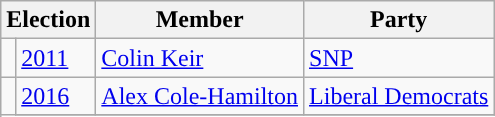<table class="wikitable">
<tr>
<th colspan="2">Election</th>
<th>Member</th>
<th>Party</th>
</tr>
<tr>
<td style="background-color: "></td>
<td><a href='#'>2011</a></td>
<td><a href='#'>Colin Keir</a></td>
<td><a href='#'>SNP</a></td>
</tr>
<tr>
<td rowspan="2" style="background-color: "></td>
<td><a href='#'>2016</a></td>
<td><a href='#'>Alex Cole-Hamilton</a></td>
<td><a href='#'>Liberal Democrats</a></td>
</tr>
<tr>
</tr>
</table>
